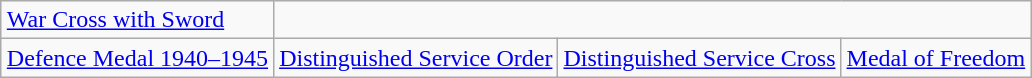<table class="wikitable" style="margin:1em auto;">
<tr>
<td><a href='#'>War Cross with Sword</a> </td>
</tr>
<tr>
<td><a href='#'>Defence Medal 1940–1945</a></td>
<td><a href='#'>Distinguished Service Order</a></td>
<td><a href='#'>Distinguished Service Cross</a></td>
<td><a href='#'>Medal of Freedom</a></td>
</tr>
</table>
